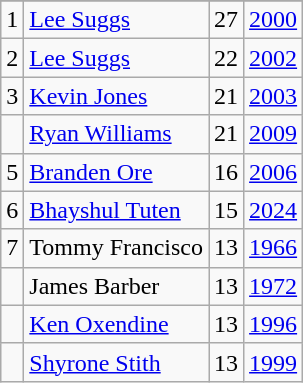<table class="wikitable">
<tr>
</tr>
<tr>
<td>1</td>
<td><a href='#'>Lee Suggs</a></td>
<td>27</td>
<td><a href='#'>2000</a></td>
</tr>
<tr>
<td>2</td>
<td><a href='#'>Lee Suggs</a></td>
<td>22</td>
<td><a href='#'>2002</a></td>
</tr>
<tr>
<td>3</td>
<td><a href='#'>Kevin Jones</a></td>
<td>21</td>
<td><a href='#'>2003</a></td>
</tr>
<tr>
<td></td>
<td><a href='#'>Ryan Williams</a></td>
<td>21</td>
<td><a href='#'>2009</a></td>
</tr>
<tr>
<td>5</td>
<td><a href='#'>Branden Ore</a></td>
<td>16</td>
<td><a href='#'>2006</a></td>
</tr>
<tr>
<td>6</td>
<td><a href='#'>Bhayshul Tuten</a></td>
<td>15</td>
<td><a href='#'>2024</a></td>
</tr>
<tr>
<td>7</td>
<td>Tommy Francisco</td>
<td>13</td>
<td><a href='#'>1966</a></td>
</tr>
<tr>
<td></td>
<td>James Barber</td>
<td>13</td>
<td><a href='#'>1972</a></td>
</tr>
<tr>
<td></td>
<td><a href='#'>Ken Oxendine</a></td>
<td>13</td>
<td><a href='#'>1996</a></td>
</tr>
<tr>
<td></td>
<td><a href='#'>Shyrone Stith</a></td>
<td>13</td>
<td><a href='#'>1999</a></td>
</tr>
</table>
